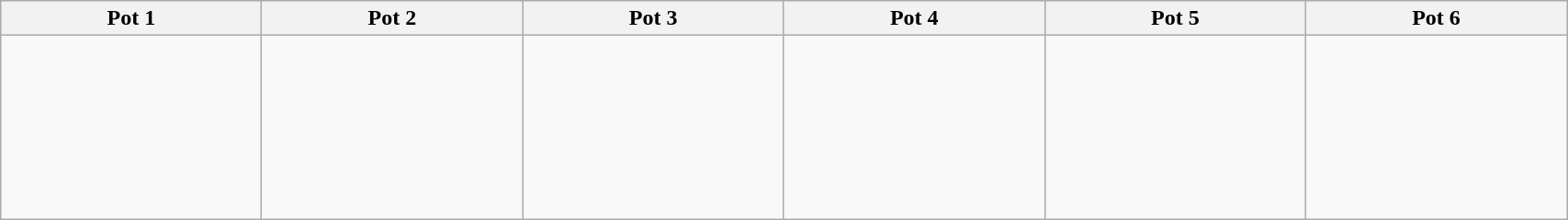<table class="wikitable" style="width:90%;">
<tr>
<th width=15%>Pot 1</th>
<th width=15%>Pot 2</th>
<th width=15%>Pot 3</th>
<th width=15%>Pot 4</th>
<th width=15%>Pot 5</th>
<th width=15%>Pot 6</th>
</tr>
<tr>
<td nowrap><br><br>
<br>
<br>
<br>
<br>
<br></td>
<td nowrap><br><br>
<br>
<br>
<br>
<br>
<br></td>
<td nowrap><br><br>
<br>
<br>
<br>
<br>
<br></td>
<td nowrap><br><br>
<br>
<br>
<br>
<br>
<br></td>
<td nowrap><br><br>
<br>
<br>
<br>
<br>
<br></td>
<td valign=top><br></td>
</tr>
</table>
